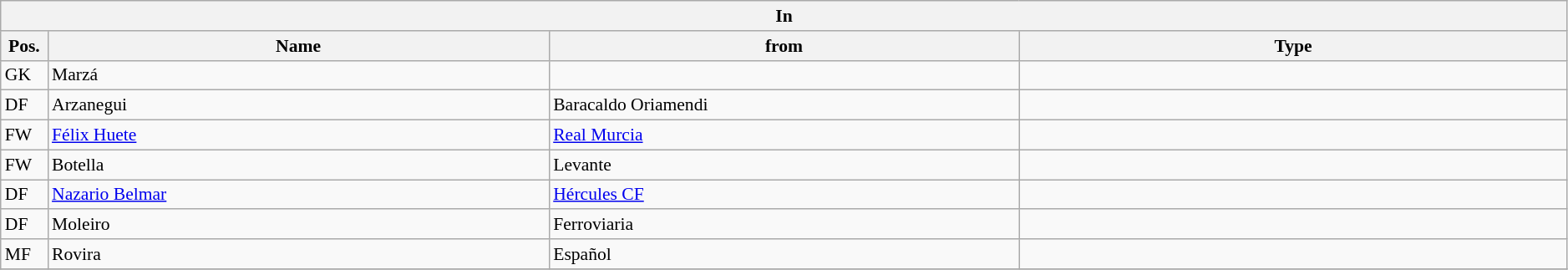<table class="wikitable" style="font-size:90%;width:99%;">
<tr>
<th colspan="4">In</th>
</tr>
<tr>
<th width=3%>Pos.</th>
<th width=32%>Name</th>
<th width=30%>from</th>
<th width=35%>Type</th>
</tr>
<tr>
<td>GK</td>
<td>Marzá</td>
<td></td>
<td></td>
</tr>
<tr>
<td>DF</td>
<td>Arzanegui</td>
<td>Baracaldo Oriamendi</td>
<td></td>
</tr>
<tr>
<td>FW</td>
<td><a href='#'>Félix Huete</a></td>
<td><a href='#'>Real Murcia</a></td>
<td></td>
</tr>
<tr>
<td>FW</td>
<td>Botella</td>
<td>Levante</td>
<td></td>
</tr>
<tr>
<td>DF</td>
<td><a href='#'>Nazario Belmar</a></td>
<td><a href='#'>Hércules CF</a></td>
<td></td>
</tr>
<tr>
<td>DF</td>
<td>Moleiro</td>
<td>Ferroviaria</td>
<td></td>
</tr>
<tr>
<td>MF</td>
<td>Rovira</td>
<td>Español</td>
<td></td>
</tr>
<tr>
</tr>
</table>
